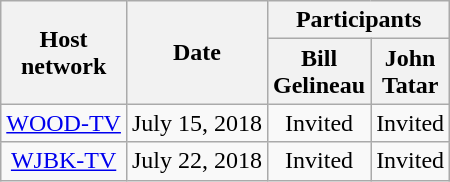<table class="wikitable">
<tr>
<th rowspan="2">Host<br>network</th>
<th rowspan="2">Date</th>
<th colspan="4">Participants</th>
</tr>
<tr>
<th>Bill<br>Gelineau</th>
<th>John<br>Tatar</th>
</tr>
<tr>
<td align=center><a href='#'>WOOD-TV</a></td>
<td align=center>July 15, 2018</td>
<td align=center>Invited</td>
<td align=center>Invited</td>
</tr>
<tr>
<td align=center><a href='#'>WJBK-TV</a></td>
<td align=center>July 22, 2018</td>
<td align=center>Invited</td>
<td align=center>Invited</td>
</tr>
</table>
